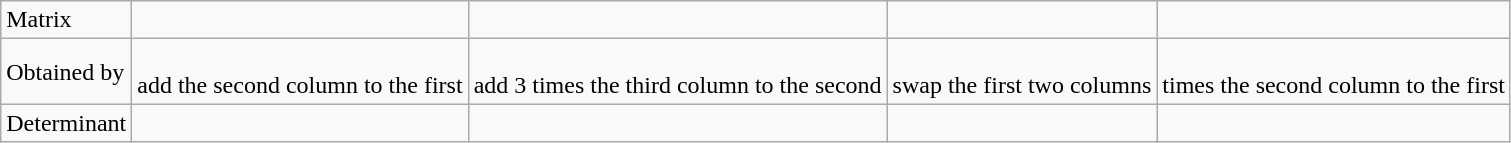<table class="wikitable">
<tr>
<td>Matrix</td>
<td></td>
<td><br></td>
<td><br></td>
<td><br></td>
</tr>
<tr>
<td>Obtained by</td>
<td><br>add the second column to the first</td>
<td><br>add 3 times the third column to the second</td>
<td><br>swap the first two columns</td>
<td><br> times the second column to the first</td>
</tr>
<tr>
<td>Determinant</td>
<td></td>
<td><br></td>
<td><br></td>
<td><br></td>
</tr>
</table>
